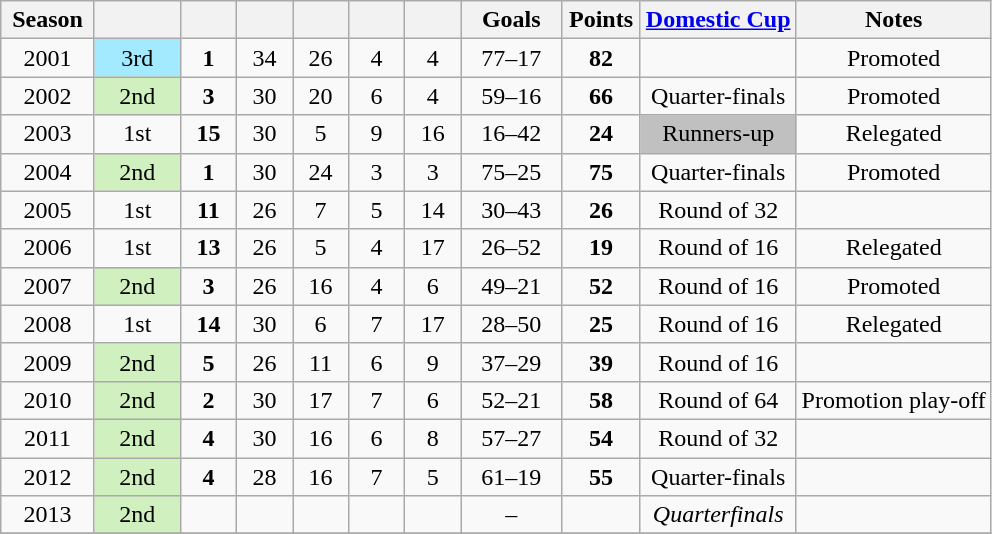<table class="wikitable" style="text-align: center;">
<tr>
<th width=55>Season</th>
<th width=50></th>
<th width=30></th>
<th width=30></th>
<th width=30></th>
<th width=30></th>
<th width=30></th>
<th width=60>Goals</th>
<th width=45>Points</th>
<th><a href='#'>Domestic Cup</a></th>
<th>Notes</th>
</tr>
<tr>
<td>2001</td>
<td style="background:#A3E9FF">3rd</td>
<td><strong>1</strong></td>
<td>34</td>
<td>26</td>
<td>4</td>
<td>4</td>
<td>77–17</td>
<td><strong>82</strong></td>
<td></td>
<td>Promoted</td>
</tr>
<tr>
<td>2002</td>
<td style="background:#D0F0C0">2nd</td>
<td><strong>3</strong></td>
<td>30</td>
<td>20</td>
<td>6</td>
<td>4</td>
<td>59–16</td>
<td><strong>66</strong></td>
<td>Quarter-finals</td>
<td>Promoted</td>
</tr>
<tr>
<td>2003</td>
<td>1st</td>
<td><strong>15</strong></td>
<td>30</td>
<td>5</td>
<td>9</td>
<td>16</td>
<td>16–42</td>
<td><strong>24</strong></td>
<td style="background:silver">Runners-up</td>
<td>Relegated</td>
</tr>
<tr>
<td>2004</td>
<td style="background:#D0F0C0">2nd</td>
<td><strong>1</strong></td>
<td>30</td>
<td>24</td>
<td>3</td>
<td>3</td>
<td>75–25</td>
<td><strong>75</strong></td>
<td>Quarter-finals</td>
<td>Promoted</td>
</tr>
<tr>
<td>2005</td>
<td>1st</td>
<td><strong>11</strong></td>
<td>26</td>
<td>7</td>
<td>5</td>
<td>14</td>
<td>30–43</td>
<td><strong>26</strong></td>
<td>Round of 32</td>
<td></td>
</tr>
<tr>
<td>2006</td>
<td>1st</td>
<td><strong>13</strong></td>
<td>26</td>
<td>5</td>
<td>4</td>
<td>17</td>
<td>26–52</td>
<td><strong>19</strong></td>
<td>Round of 16</td>
<td>Relegated</td>
</tr>
<tr>
<td>2007</td>
<td style="background:#D0F0C0">2nd</td>
<td><strong>3</strong></td>
<td>26</td>
<td>16</td>
<td>4</td>
<td>6</td>
<td>49–21</td>
<td><strong>52</strong></td>
<td>Round of 16</td>
<td>Promoted</td>
</tr>
<tr>
<td>2008</td>
<td>1st</td>
<td><strong>14</strong></td>
<td>30</td>
<td>6</td>
<td>7</td>
<td>17</td>
<td>28–50</td>
<td><strong>25</strong></td>
<td>Round of 16</td>
<td>Relegated</td>
</tr>
<tr>
<td>2009</td>
<td style="background:#D0F0C0">2nd</td>
<td><strong>5</strong></td>
<td>26</td>
<td>11</td>
<td>6</td>
<td>9</td>
<td>37–29</td>
<td><strong>39</strong></td>
<td>Round of 16</td>
<td></td>
</tr>
<tr>
<td>2010</td>
<td style="background:#D0F0C0">2nd</td>
<td><strong>2</strong></td>
<td>30</td>
<td>17</td>
<td>7</td>
<td>6</td>
<td>52–21</td>
<td><strong>58</strong></td>
<td>Round of 64</td>
<td>Promotion play-off</td>
</tr>
<tr>
<td>2011</td>
<td style="background:#D0F0C0">2nd</td>
<td><strong>4</strong></td>
<td>30</td>
<td>16</td>
<td>6</td>
<td>8</td>
<td>57–27</td>
<td><strong>54</strong></td>
<td>Round of 32</td>
<td></td>
</tr>
<tr>
<td>2012</td>
<td style="background:#D0F0C0">2nd</td>
<td><strong>4</strong></td>
<td>28</td>
<td>16</td>
<td>7</td>
<td>5</td>
<td>61–19</td>
<td><strong>55</strong></td>
<td>Quarter-finals</td>
<td></td>
</tr>
<tr>
<td>2013</td>
<td style="background:#D0F0C0">2nd</td>
<td></td>
<td></td>
<td></td>
<td></td>
<td></td>
<td>–</td>
<td></td>
<td><em>Quarterfinals</em></td>
<td></td>
</tr>
<tr>
</tr>
</table>
